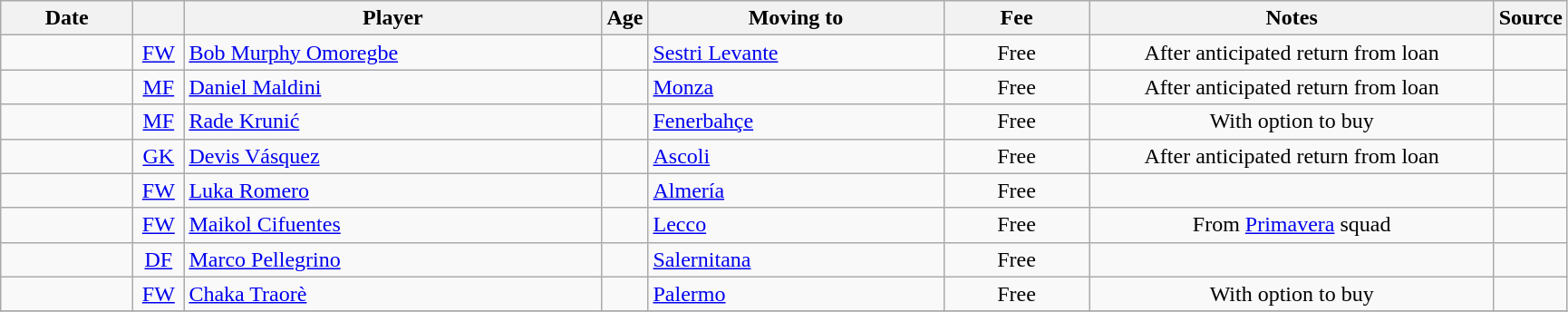<table class="wikitable sortable">
<tr>
<th style="width:90px">Date</th>
<th style="width:30px"></th>
<th style="width:300px">Player</th>
<th style="width:20px">Age</th>
<th style="width:210px">Moving to</th>
<th style="width:100px">Fee</th>
<th style="width:290px" class="unsortable">Notes</th>
<th style="width:35px">Source</th>
</tr>
<tr>
<td></td>
<td style="text-align:center"><a href='#'>FW</a></td>
<td>  <a href='#'>Bob Murphy Omoregbe</a></td>
<td style="text-align:center"></td>
<td> <a href='#'>Sestri Levante</a></td>
<td style="text-align:center">Free</td>
<td style="text-align:center">After anticipated return from loan</td>
<td></td>
</tr>
<tr>
<td></td>
<td style="text-align:center"><a href='#'>MF</a></td>
<td> <a href='#'>Daniel Maldini</a></td>
<td style="text-align:center"></td>
<td> <a href='#'>Monza</a></td>
<td style="text-align:center">Free</td>
<td style="text-align:center">After anticipated return from loan</td>
<td></td>
</tr>
<tr>
<td></td>
<td style="text-align:center"><a href='#'>MF</a></td>
<td> <a href='#'>Rade Krunić</a></td>
<td style="text-align:center"></td>
<td> <a href='#'>Fenerbahçe</a></td>
<td style="text-align:center">Free</td>
<td style="text-align:center">With option to buy</td>
<td></td>
</tr>
<tr>
<td></td>
<td style="text-align:center"><a href='#'>GK</a></td>
<td> <a href='#'>Devis Vásquez</a></td>
<td style="text-align:center"></td>
<td> <a href='#'>Ascoli</a></td>
<td style="text-align:center">Free</td>
<td style="text-align:center">After anticipated return from loan</td>
<td></td>
</tr>
<tr>
<td></td>
<td style="text-align:center"><a href='#'>FW</a></td>
<td> <a href='#'>Luka Romero</a></td>
<td style="text-align:center"></td>
<td> <a href='#'>Almería</a></td>
<td style="text-align:center">Free</td>
<td style="text-align:center"></td>
<td></td>
</tr>
<tr>
<td></td>
<td style="text-align:center"><a href='#'>FW</a></td>
<td>  <a href='#'>Maikol Cifuentes</a></td>
<td style="text-align:center"></td>
<td> <a href='#'>Lecco</a></td>
<td style="text-align:center">Free</td>
<td style="text-align:center">From <a href='#'>Primavera</a> squad</td>
<td></td>
</tr>
<tr>
<td></td>
<td align=center><a href='#'>DF</a></td>
<td> <a href='#'>Marco Pellegrino</a></td>
<td align=center></td>
<td> <a href='#'>Salernitana</a></td>
<td align=center>Free</td>
<td align=center></td>
<td></td>
</tr>
<tr>
<td></td>
<td align=center><a href='#'>FW</a></td>
<td> <a href='#'>Chaka Traorè</a></td>
<td align=center></td>
<td> <a href='#'>Palermo</a></td>
<td align=center>Free</td>
<td align=center>With option to buy</td>
<td></td>
</tr>
<tr>
</tr>
</table>
